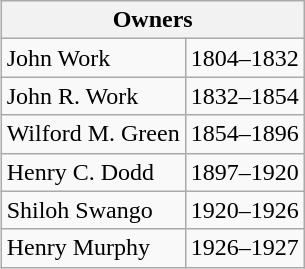<table class="wikitable" style="float:right; margin-left:1em">
<tr>
<th colspan=2>Owners</th>
</tr>
<tr>
<td>John Work</td>
<td>1804–1832</td>
</tr>
<tr>
<td>John R. Work</td>
<td>1832–1854</td>
</tr>
<tr>
<td>Wilford M. Green</td>
<td>1854–1896</td>
</tr>
<tr>
<td>Henry C. Dodd</td>
<td>1897–1920</td>
</tr>
<tr>
<td>Shiloh Swango</td>
<td>1920–1926</td>
</tr>
<tr>
<td>Henry Murphy</td>
<td>1926–1927</td>
</tr>
</table>
